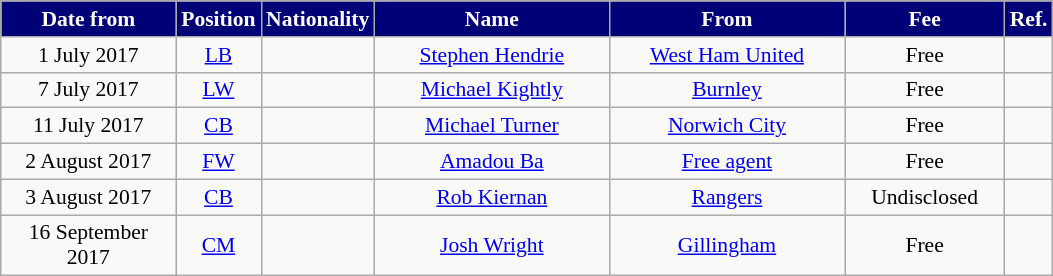<table class="wikitable" style="text-align:center; font-size:90%; ">
<tr>
<th style="background:#000077; color:#FFFFFF; width:110px;">Date from</th>
<th style="background:#000077; color:#FFFFFF; width:50px;">Position</th>
<th style="background:#000077; color:#FFFFFF; width:50px;">Nationality</th>
<th style="background:#000077; color:#FFFFFF; width:150px;">Name</th>
<th style="background:#000077; color:#FFFFFF; width:150px;">From</th>
<th style="background:#000077; color:#FFFFFF; width:100px;">Fee</th>
<th style="background:#000077; color:#FFFFFF; width:25px;">Ref.</th>
</tr>
<tr>
<td>1 July 2017</td>
<td><a href='#'>LB</a></td>
<td></td>
<td><a href='#'>Stephen Hendrie</a></td>
<td><a href='#'>West Ham United</a></td>
<td>Free</td>
<td></td>
</tr>
<tr>
<td>7 July 2017</td>
<td><a href='#'>LW</a></td>
<td></td>
<td><a href='#'>Michael Kightly</a></td>
<td><a href='#'>Burnley</a></td>
<td>Free</td>
<td></td>
</tr>
<tr>
<td>11 July 2017</td>
<td><a href='#'>CB</a></td>
<td></td>
<td><a href='#'>Michael Turner</a></td>
<td><a href='#'>Norwich City</a></td>
<td>Free</td>
<td></td>
</tr>
<tr>
<td>2 August 2017</td>
<td><a href='#'>FW</a></td>
<td></td>
<td><a href='#'>Amadou Ba</a></td>
<td><a href='#'>Free agent</a></td>
<td>Free</td>
<td></td>
</tr>
<tr>
<td>3 August 2017</td>
<td><a href='#'>CB</a></td>
<td></td>
<td><a href='#'>Rob Kiernan</a></td>
<td><a href='#'>Rangers</a></td>
<td>Undisclosed</td>
<td></td>
</tr>
<tr>
<td>16 September 2017</td>
<td><a href='#'>CM</a></td>
<td></td>
<td><a href='#'>Josh Wright</a></td>
<td><a href='#'>Gillingham</a></td>
<td>Free</td>
<td></td>
</tr>
</table>
